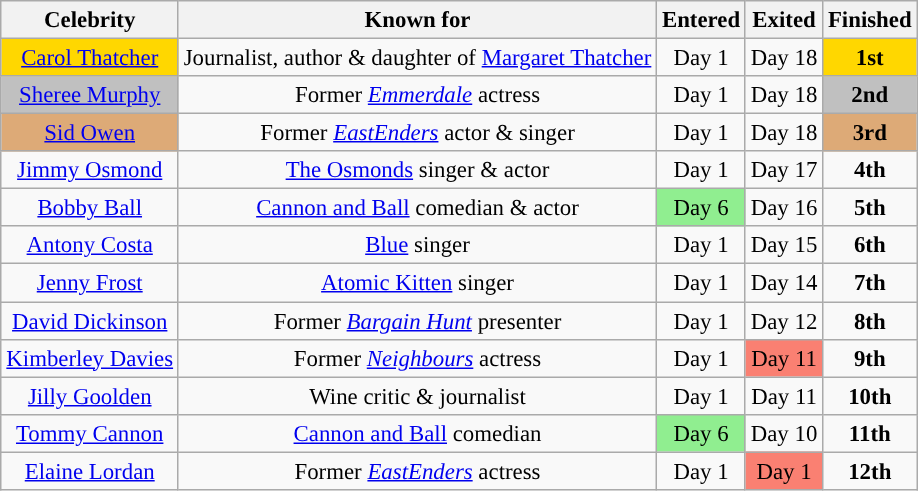<table class=wikitable sortable" style="text-align: center; white-space:nowrap; margin:auto; font-size:95.2%">
<tr>
<th style="width:27% scope="col">Celebrity</th>
<th style="width:49% scope="col">Known for</th>
<th style="width:8% scope="col">Entered</th>
<th style="width:8% scope="col">Exited</th>
<th style="width:8% scope="col">Finished</th>
</tr>
<tr>
<td style="background:gold"><a href='#'>Carol Thatcher</a></td>
<td>Journalist, author & daughter of <a href='#'>Margaret Thatcher</a></td>
<td>Day 1</td>
<td>Day 18</td>
<td style="background:gold"><strong>1st</strong></td>
</tr>
<tr>
<td style="background:silver"><a href='#'>Sheree Murphy</a></td>
<td>Former <em><a href='#'>Emmerdale</a></em> actress</td>
<td>Day 1</td>
<td>Day 18</td>
<td style="background:silver"><strong>2nd</strong></td>
</tr>
<tr>
<td style="background:#da7"><a href='#'>Sid Owen</a></td>
<td>Former <em><a href='#'>EastEnders</a></em> actor & singer</td>
<td>Day 1</td>
<td>Day 18</td>
<td style="background:#da7"><strong>3rd</strong></td>
</tr>
<tr>
<td><a href='#'>Jimmy Osmond</a></td>
<td><a href='#'>The Osmonds</a> singer & actor</td>
<td>Day 1</td>
<td>Day 17</td>
<td><strong>4th</strong></td>
</tr>
<tr>
<td><a href='#'>Bobby Ball</a></td>
<td><a href='#'>Cannon and Ball</a> comedian & actor</td>
<td style="background:lightgreen">Day 6</td>
<td>Day 16</td>
<td><strong>5th</strong></td>
</tr>
<tr>
<td><a href='#'>Antony Costa</a></td>
<td><a href='#'>Blue</a> singer</td>
<td>Day 1</td>
<td>Day 15</td>
<td><strong>6th</strong></td>
</tr>
<tr>
<td><a href='#'>Jenny Frost</a></td>
<td><a href='#'>Atomic Kitten</a> singer</td>
<td>Day 1</td>
<td>Day 14</td>
<td><strong>7th</strong></td>
</tr>
<tr>
<td><a href='#'>David Dickinson</a></td>
<td>Former <em><a href='#'>Bargain Hunt</a></em> presenter</td>
<td>Day 1</td>
<td>Day 12</td>
<td><strong>8th</strong></td>
</tr>
<tr>
<td><a href='#'>Kimberley Davies</a></td>
<td>Former <em><a href='#'>Neighbours</a></em> actress</td>
<td>Day 1</td>
<td style="background:salmon">Day 11</td>
<td><strong>9th</strong></td>
</tr>
<tr>
<td><a href='#'>Jilly Goolden</a></td>
<td>Wine critic & journalist</td>
<td>Day 1</td>
<td>Day 11</td>
<td><strong>10th</strong></td>
</tr>
<tr>
<td><a href='#'>Tommy Cannon</a></td>
<td><a href='#'>Cannon and Ball</a> comedian</td>
<td style="background:lightgreen">Day 6</td>
<td>Day 10</td>
<td><strong>11th</strong></td>
</tr>
<tr>
<td><a href='#'>Elaine Lordan</a></td>
<td>Former <em><a href='#'>EastEnders</a></em> actress</td>
<td>Day 1</td>
<td style="background:salmon">Day 1</td>
<td><strong>12th</strong></td>
</tr>
</table>
